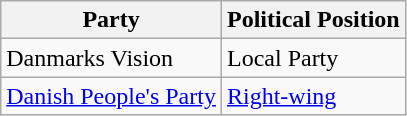<table class="wikitable mw-collapsible mw-collapsed">
<tr>
<th>Party</th>
<th>Political Position</th>
</tr>
<tr>
<td>Danmarks Vision</td>
<td>Local Party</td>
</tr>
<tr>
<td><a href='#'>Danish People's Party</a></td>
<td><a href='#'>Right-wing</a></td>
</tr>
</table>
